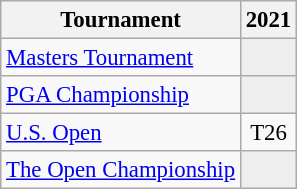<table class="wikitable" style="font-size:95%;text-align:center;">
<tr>
<th>Tournament</th>
<th>2021</th>
</tr>
<tr>
<td align=left><a href='#'>Masters Tournament</a></td>
<td style="background:#eeeeee;"></td>
</tr>
<tr>
<td align=left><a href='#'>PGA Championship</a></td>
<td style="background:#eeeeee;"></td>
</tr>
<tr>
<td align=left><a href='#'>U.S. Open</a></td>
<td>T26</td>
</tr>
<tr>
<td align=left><a href='#'>The Open Championship</a></td>
<td style="background:#eeeeee;"></td>
</tr>
</table>
